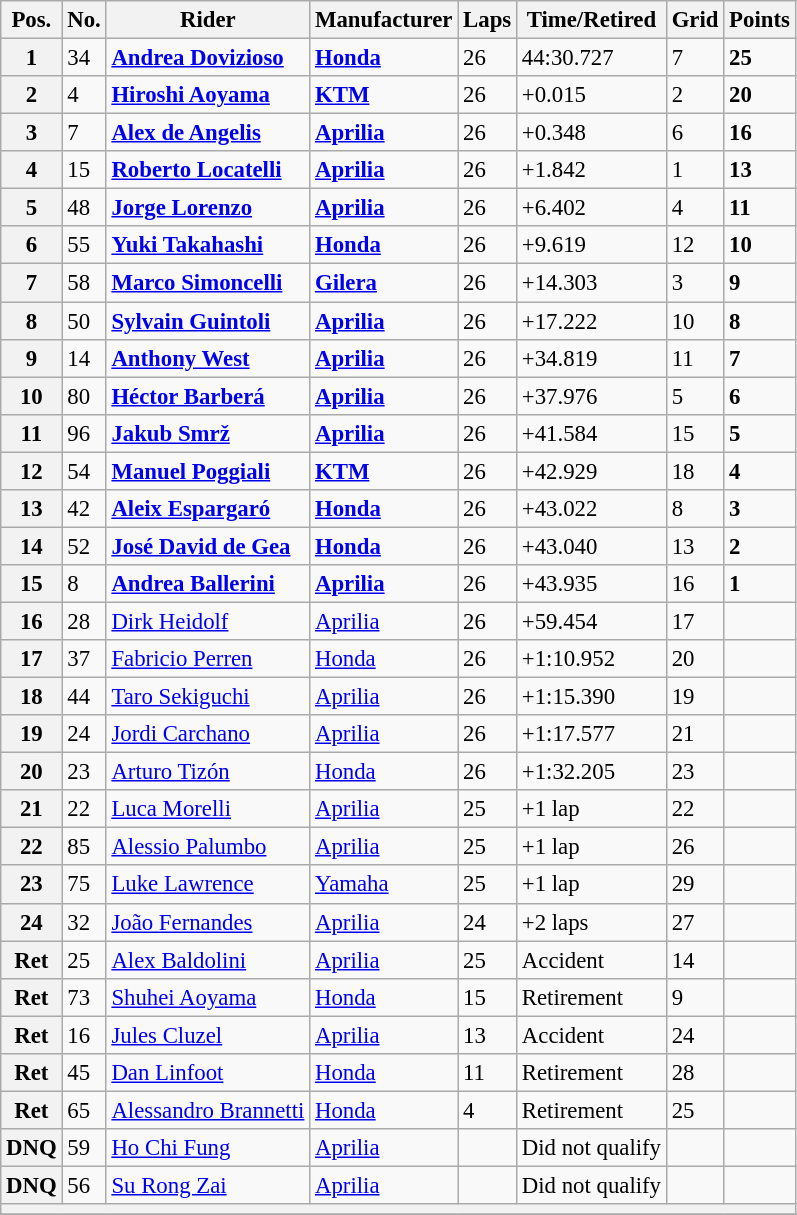<table class="wikitable" style="font-size: 95%;">
<tr>
<th>Pos.</th>
<th>No.</th>
<th>Rider</th>
<th>Manufacturer</th>
<th>Laps</th>
<th>Time/Retired</th>
<th>Grid</th>
<th>Points</th>
</tr>
<tr>
<th>1</th>
<td>34</td>
<td> <strong><a href='#'>Andrea Dovizioso</a></strong></td>
<td><strong><a href='#'>Honda</a></strong></td>
<td>26</td>
<td>44:30.727</td>
<td>7</td>
<td><strong>25</strong></td>
</tr>
<tr>
<th>2</th>
<td>4</td>
<td> <strong><a href='#'>Hiroshi Aoyama</a></strong></td>
<td><strong><a href='#'>KTM</a></strong></td>
<td>26</td>
<td>+0.015</td>
<td>2</td>
<td><strong>20</strong></td>
</tr>
<tr>
<th>3</th>
<td>7</td>
<td> <strong><a href='#'>Alex de Angelis</a></strong></td>
<td><strong><a href='#'>Aprilia</a></strong></td>
<td>26</td>
<td>+0.348</td>
<td>6</td>
<td><strong>16</strong></td>
</tr>
<tr>
<th>4</th>
<td>15</td>
<td> <strong><a href='#'>Roberto Locatelli</a></strong></td>
<td><strong><a href='#'>Aprilia</a></strong></td>
<td>26</td>
<td>+1.842</td>
<td>1</td>
<td><strong>13</strong></td>
</tr>
<tr>
<th>5</th>
<td>48</td>
<td> <strong><a href='#'>Jorge Lorenzo</a></strong></td>
<td><strong><a href='#'>Aprilia</a></strong></td>
<td>26</td>
<td>+6.402</td>
<td>4</td>
<td><strong>11</strong></td>
</tr>
<tr>
<th>6</th>
<td>55</td>
<td> <strong><a href='#'>Yuki Takahashi</a></strong></td>
<td><strong><a href='#'>Honda</a></strong></td>
<td>26</td>
<td>+9.619</td>
<td>12</td>
<td><strong>10</strong></td>
</tr>
<tr>
<th>7</th>
<td>58</td>
<td> <strong><a href='#'>Marco Simoncelli</a></strong></td>
<td><strong><a href='#'>Gilera</a></strong></td>
<td>26</td>
<td>+14.303</td>
<td>3</td>
<td><strong>9</strong></td>
</tr>
<tr>
<th>8</th>
<td>50</td>
<td> <strong><a href='#'>Sylvain Guintoli</a></strong></td>
<td><strong><a href='#'>Aprilia</a></strong></td>
<td>26</td>
<td>+17.222</td>
<td>10</td>
<td><strong>8</strong></td>
</tr>
<tr>
<th>9</th>
<td>14</td>
<td> <strong><a href='#'>Anthony West</a></strong></td>
<td><strong><a href='#'>Aprilia</a></strong></td>
<td>26</td>
<td>+34.819</td>
<td>11</td>
<td><strong>7</strong></td>
</tr>
<tr>
<th>10</th>
<td>80</td>
<td> <strong><a href='#'>Héctor Barberá</a></strong></td>
<td><strong><a href='#'>Aprilia</a></strong></td>
<td>26</td>
<td>+37.976</td>
<td>5</td>
<td><strong>6</strong></td>
</tr>
<tr>
<th>11</th>
<td>96</td>
<td> <strong><a href='#'>Jakub Smrž</a></strong></td>
<td><strong><a href='#'>Aprilia</a></strong></td>
<td>26</td>
<td>+41.584</td>
<td>15</td>
<td><strong>5</strong></td>
</tr>
<tr>
<th>12</th>
<td>54</td>
<td> <strong><a href='#'>Manuel Poggiali</a></strong></td>
<td><strong><a href='#'>KTM</a></strong></td>
<td>26</td>
<td>+42.929</td>
<td>18</td>
<td><strong>4</strong></td>
</tr>
<tr>
<th>13</th>
<td>42</td>
<td> <strong><a href='#'>Aleix Espargaró</a></strong></td>
<td><strong><a href='#'>Honda</a></strong></td>
<td>26</td>
<td>+43.022</td>
<td>8</td>
<td><strong>3</strong></td>
</tr>
<tr>
<th>14</th>
<td>52</td>
<td> <strong><a href='#'>José David de Gea</a></strong></td>
<td><strong><a href='#'>Honda</a></strong></td>
<td>26</td>
<td>+43.040</td>
<td>13</td>
<td><strong>2</strong></td>
</tr>
<tr>
<th>15</th>
<td>8</td>
<td> <strong><a href='#'>Andrea Ballerini</a></strong></td>
<td><strong><a href='#'>Aprilia</a></strong></td>
<td>26</td>
<td>+43.935</td>
<td>16</td>
<td><strong>1</strong></td>
</tr>
<tr>
<th>16</th>
<td>28</td>
<td> <a href='#'>Dirk Heidolf</a></td>
<td><a href='#'>Aprilia</a></td>
<td>26</td>
<td>+59.454</td>
<td>17</td>
<td></td>
</tr>
<tr>
<th>17</th>
<td>37</td>
<td> <a href='#'>Fabricio Perren</a></td>
<td><a href='#'>Honda</a></td>
<td>26</td>
<td>+1:10.952</td>
<td>20</td>
<td></td>
</tr>
<tr>
<th>18</th>
<td>44</td>
<td> <a href='#'>Taro Sekiguchi</a></td>
<td><a href='#'>Aprilia</a></td>
<td>26</td>
<td>+1:15.390</td>
<td>19</td>
<td></td>
</tr>
<tr>
<th>19</th>
<td>24</td>
<td> <a href='#'>Jordi Carchano</a></td>
<td><a href='#'>Aprilia</a></td>
<td>26</td>
<td>+1:17.577</td>
<td>21</td>
<td></td>
</tr>
<tr>
<th>20</th>
<td>23</td>
<td> <a href='#'>Arturo Tizón</a></td>
<td><a href='#'>Honda</a></td>
<td>26</td>
<td>+1:32.205</td>
<td>23</td>
<td></td>
</tr>
<tr>
<th>21</th>
<td>22</td>
<td> <a href='#'>Luca Morelli</a></td>
<td><a href='#'>Aprilia</a></td>
<td>25</td>
<td>+1 lap</td>
<td>22</td>
<td></td>
</tr>
<tr>
<th>22</th>
<td>85</td>
<td> <a href='#'>Alessio Palumbo</a></td>
<td><a href='#'>Aprilia</a></td>
<td>25</td>
<td>+1 lap</td>
<td>26</td>
<td></td>
</tr>
<tr>
<th>23</th>
<td>75</td>
<td> <a href='#'>Luke Lawrence</a></td>
<td><a href='#'>Yamaha</a></td>
<td>25</td>
<td>+1 lap</td>
<td>29</td>
<td></td>
</tr>
<tr>
<th>24</th>
<td>32</td>
<td> <a href='#'>João Fernandes</a></td>
<td><a href='#'>Aprilia</a></td>
<td>24</td>
<td>+2 laps</td>
<td>27</td>
<td></td>
</tr>
<tr>
<th>Ret</th>
<td>25</td>
<td> <a href='#'>Alex Baldolini</a></td>
<td><a href='#'>Aprilia</a></td>
<td>25</td>
<td>Accident</td>
<td>14</td>
<td></td>
</tr>
<tr>
<th>Ret</th>
<td>73</td>
<td> <a href='#'>Shuhei Aoyama</a></td>
<td><a href='#'>Honda</a></td>
<td>15</td>
<td>Retirement</td>
<td>9</td>
<td></td>
</tr>
<tr>
<th>Ret</th>
<td>16</td>
<td> <a href='#'>Jules Cluzel</a></td>
<td><a href='#'>Aprilia</a></td>
<td>13</td>
<td>Accident</td>
<td>24</td>
<td></td>
</tr>
<tr>
<th>Ret</th>
<td>45</td>
<td> <a href='#'>Dan Linfoot</a></td>
<td><a href='#'>Honda</a></td>
<td>11</td>
<td>Retirement</td>
<td>28</td>
<td></td>
</tr>
<tr>
<th>Ret</th>
<td>65</td>
<td> <a href='#'>Alessandro Brannetti</a></td>
<td><a href='#'>Honda</a></td>
<td>4</td>
<td>Retirement</td>
<td>25</td>
<td></td>
</tr>
<tr>
<th>DNQ</th>
<td>59</td>
<td> <a href='#'>Ho Chi Fung</a></td>
<td><a href='#'>Aprilia</a></td>
<td></td>
<td>Did not qualify</td>
<td></td>
<td></td>
</tr>
<tr>
<th>DNQ</th>
<td>56</td>
<td> <a href='#'>Su Rong Zai</a></td>
<td><a href='#'>Aprilia</a></td>
<td></td>
<td>Did not qualify</td>
<td></td>
<td></td>
</tr>
<tr>
<th colspan=8></th>
</tr>
<tr>
</tr>
</table>
